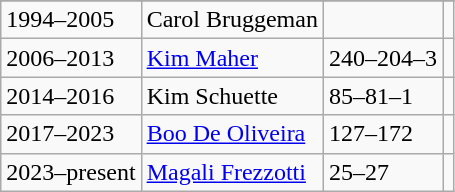<table class="wikitable">
<tr style="text-align:center;">
</tr>
<tr>
<td>1994–2005</td>
<td>Carol Bruggeman</td>
<td></td>
<td></td>
</tr>
<tr>
<td>2006–2013</td>
<td><a href='#'>Kim Maher</a></td>
<td>240–204–3</td>
<td></td>
</tr>
<tr>
<td>2014–2016</td>
<td>Kim Schuette</td>
<td>85–81–1</td>
<td></td>
</tr>
<tr>
<td>2017–2023</td>
<td><a href='#'>Boo De Oliveira</a></td>
<td>127–172</td>
<td></td>
</tr>
<tr>
<td>2023–present</td>
<td><a href='#'>Magali Frezzotti</a></td>
<td>25–27</td>
<td></td>
</tr>
</table>
